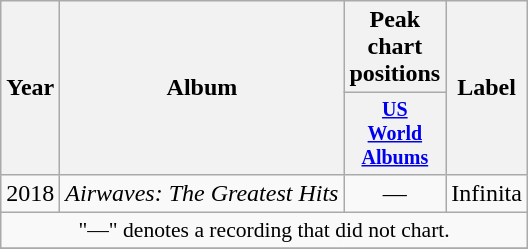<table class="wikitable" style="text-align:center;">
<tr>
<th rowspan="2">Year</th>
<th rowspan="2">Album</th>
<th colspan="1">Peak chart positions</th>
<th rowspan="2">Label</th>
</tr>
<tr style="font-size:smaller;">
<th style="width:50px;"><a href='#'>US<br>World<br>Albums</a><br></th>
</tr>
<tr>
<td>2018</td>
<td style="text-align:left;"><em>Airwaves: The Greatest Hits</em></td>
<td>—</td>
<td>Infinita</td>
</tr>
<tr>
<td colspan="4" style="font-size:90%">"—" denotes a recording that did not chart.</td>
</tr>
<tr>
</tr>
</table>
